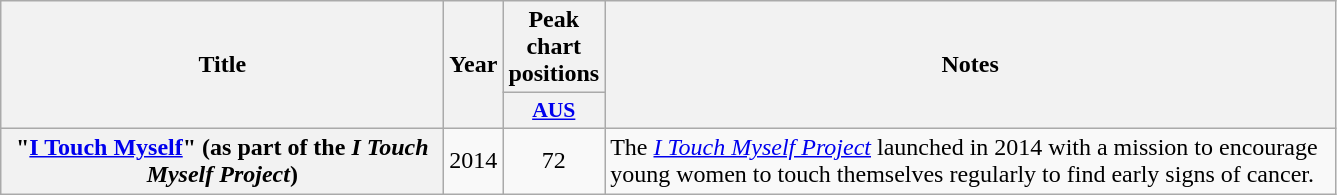<table class="wikitable plainrowheaders" style="text-align:center;">
<tr>
<th scope="col" rowspan="2" style="width:18em;">Title</th>
<th scope="col" rowspan="2" style="width:1em;">Year</th>
<th scope="col" colspan="1">Peak chart positions</th>
<th scope="col" rowspan="2" style="width:30em;">Notes</th>
</tr>
<tr>
<th scope="col" style="width:3em;font-size:90%;"><a href='#'>AUS</a><br></th>
</tr>
<tr>
<th scope="row">"<a href='#'>I Touch Myself</a>" <span>(as part of the <em>I Touch Myself Project</em>)</span></th>
<td>2014</td>
<td>72</td>
<td style="text-align:left;">The <em><a href='#'>I Touch Myself Project</a></em> launched in 2014 with a mission to encourage young women to touch themselves regularly to find early signs of cancer.</td>
</tr>
</table>
